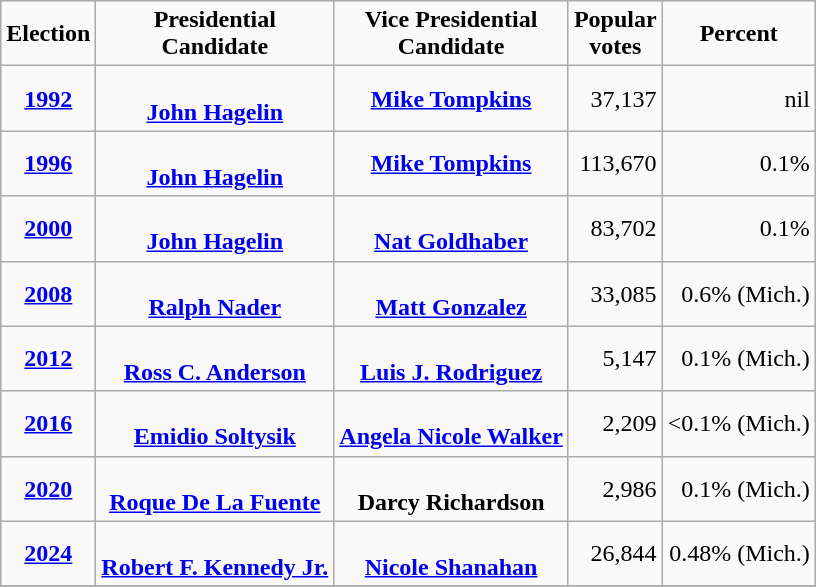<table class="wikitable" style="text-align:center">
<tr align=center>
<td><strong>Election</strong></td>
<td><strong>Presidential<br> Candidate</strong></td>
<td><strong>Vice Presidential<br> Candidate</strong></td>
<td><strong>Popular<br>votes</strong></td>
<td><strong>Percent</strong></td>
</tr>
<tr>
<td><strong><a href='#'>1992</a></strong></td>
<td><br><strong><a href='#'>John Hagelin</a></strong></td>
<td><strong><a href='#'>Mike Tompkins</a></strong></td>
<td align=right>37,137</td>
<td align=right>nil</td>
</tr>
<tr>
<td><strong><a href='#'>1996</a></strong></td>
<td><br><strong><a href='#'>John Hagelin</a></strong></td>
<td><strong><a href='#'>Mike Tompkins</a></strong></td>
<td align=right>113,670</td>
<td align=right>0.1%</td>
</tr>
<tr>
<td><strong><a href='#'>2000</a></strong></td>
<td><br><strong><a href='#'>John Hagelin</a></strong></td>
<td><br><strong><a href='#'>Nat Goldhaber</a></strong></td>
<td align=right>83,702</td>
<td align=right>0.1%</td>
</tr>
<tr>
<td><strong><a href='#'>2008</a></strong></td>
<td><br><strong><a href='#'>Ralph Nader</a></strong></td>
<td><br><strong><a href='#'>Matt Gonzalez</a></strong></td>
<td align=right>33,085</td>
<td align=right>0.6% (Mich.)</td>
</tr>
<tr>
<td><strong><a href='#'>2012</a></strong></td>
<td><br><strong><a href='#'>Ross C. Anderson</a></strong></td>
<td><br><strong><a href='#'>Luis J. Rodriguez</a></strong></td>
<td align=right>5,147</td>
<td align=right>0.1% (Mich.)</td>
</tr>
<tr>
<td><strong><a href='#'>2016</a></strong></td>
<td><br><strong><a href='#'>Emidio Soltysik</a></strong></td>
<td><br><strong><a href='#'>Angela Nicole Walker</a></strong></td>
<td align=right>2,209</td>
<td align=right><0.1% (Mich.)</td>
</tr>
<tr>
<td><strong><a href='#'>2020</a></strong></td>
<td><br><strong><a href='#'>Roque De La Fuente</a></strong></td>
<td><br><strong>Darcy Richardson</strong></td>
<td align=right>2,986</td>
<td align=right>0.1% (Mich.)</td>
</tr>
<tr>
<td><strong><a href='#'>2024</a></strong></td>
<td><br><strong><a href='#'>Robert F. Kennedy Jr.</a></strong></td>
<td><br><strong><a href='#'>Nicole Shanahan</a></strong></td>
<td align=right>26,844</td>
<td align=right>0.48% (Mich.)</td>
</tr>
<tr>
</tr>
</table>
